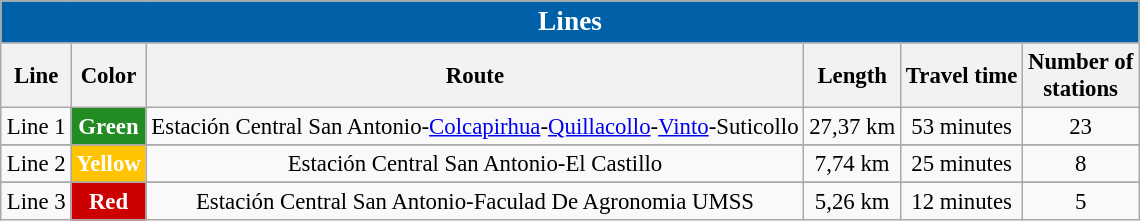<table class="wikitable" style="margin:0 auto; font-size: 95%;">
<tr>
<td align="center" colspan="9" bgcolor="#0061A9" style="color:white"><big><strong>Lines</strong></big></td>
</tr>
<tr>
<th>Line</th>
<th>Color</th>
<th>Route</th>
<th>Length</th>
<th>Travel time</th>
<th>Number of<br>stations</th>
</tr>
<tr>
<td align=center>Line 1</td>
<td align="center" bgcolor="#228B22" style="color:white"><strong>Green</strong></td>
<td align="center">Estación Central San Antonio-<a href='#'>Colcapirhua</a>-<a href='#'>Quillacollo</a>-<a href='#'>Vinto</a>-Suticollo</td>
<td align="center">27,37 km</td>
<td align="center">53 minutes</td>
<td align="center">23</td>
</tr>
<tr>
</tr>
<tr>
<td align=center>Line 2</td>
<td align="center" bgcolor="#FFC300" style="color:white"><strong>Yellow</strong></td>
<td align="center">Estación Central San Antonio-El Castillo</td>
<td align="center">7,74 km</td>
<td align="center">25 minutes</td>
<td align="center">8</td>
</tr>
<tr>
</tr>
<tr>
<td align=center>Line 3</td>
<td align="center" bgcolor="#cc0000" style="color:white"><strong>Red</strong></td>
<td align="center">Estación Central San Antonio-Faculad De Agronomia UMSS</td>
<td align="center">5,26 km</td>
<td align="center">12 minutes</td>
<td align="center">5</td>
</tr>
</table>
